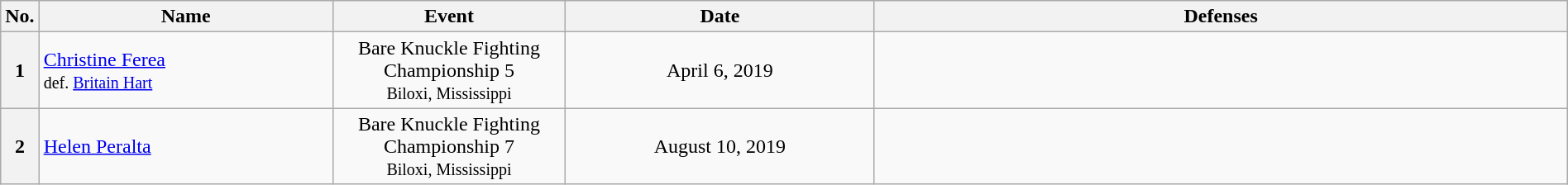<table class="wikitable" width=100%>
<tr>
<th width=1%>No.</th>
<th width=19%>Name</th>
<th width=15%>Event</th>
<th width=20%>Date</th>
<th width=45%>Defenses</th>
</tr>
<tr>
<th>1</th>
<td align=left> <a href='#'>Christine Ferea</a> <br><small>def. <a href='#'>Britain Hart</a></small></td>
<td align=center>Bare Knuckle Fighting Championship 5<br><small>Biloxi, Mississippi</small></td>
<td align=center>April 6, 2019</td>
<td></td>
</tr>
<tr>
<th>2</th>
<td align=left> <a href='#'>Helen Peralta</a></td>
<td align=center>Bare Knuckle Fighting Championship 7<br><small>Biloxi, Mississippi</small></td>
<td align=center>August 10, 2019</td>
<td></td>
</tr>
</table>
